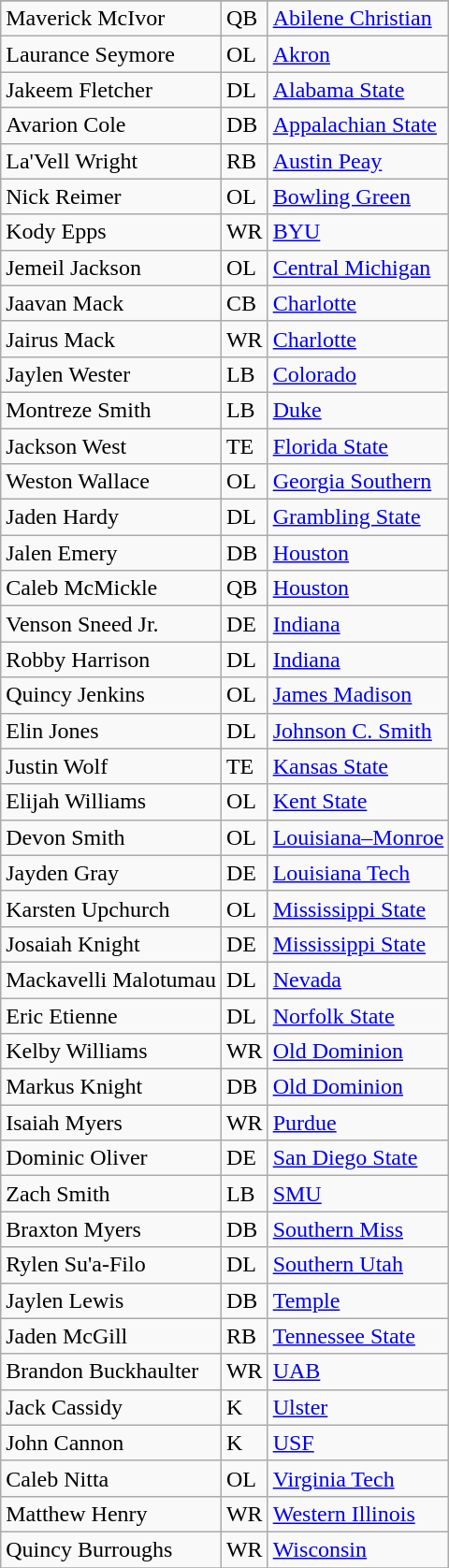<table class="wikitable sortable">
<tr>
</tr>
<tr>
<td>Maverick McIvor</td>
<td>QB</td>
<td><a href='#'>Abilene Christian</a></td>
</tr>
<tr>
<td>Laurance Seymore</td>
<td>OL</td>
<td><a href='#'>Akron</a></td>
</tr>
<tr>
<td>Jakeem Fletcher</td>
<td>DL</td>
<td><a href='#'>Alabama State</a></td>
</tr>
<tr>
<td>Avarion Cole</td>
<td>DB</td>
<td><a href='#'>Appalachian State</a></td>
</tr>
<tr>
<td>La'Vell Wright</td>
<td>RB</td>
<td><a href='#'>Austin Peay</a></td>
</tr>
<tr>
<td>Nick Reimer</td>
<td>OL</td>
<td><a href='#'>Bowling Green</a></td>
</tr>
<tr>
<td>Kody Epps</td>
<td>WR</td>
<td><a href='#'>BYU</a></td>
</tr>
<tr>
<td>Jemeil Jackson</td>
<td>OL</td>
<td><a href='#'>Central Michigan</a></td>
</tr>
<tr>
<td>Jaavan Mack</td>
<td>CB</td>
<td><a href='#'>Charlotte</a></td>
</tr>
<tr>
<td>Jairus Mack</td>
<td>WR</td>
<td><a href='#'>Charlotte</a></td>
</tr>
<tr>
<td>Jaylen Wester</td>
<td>LB</td>
<td><a href='#'>Colorado</a></td>
</tr>
<tr>
<td>Montreze Smith</td>
<td>LB</td>
<td><a href='#'>Duke</a></td>
</tr>
<tr>
<td>Jackson West</td>
<td>TE</td>
<td><a href='#'>Florida State</a></td>
</tr>
<tr>
<td>Weston Wallace</td>
<td>OL</td>
<td><a href='#'>Georgia Southern</a></td>
</tr>
<tr>
<td>Jaden Hardy</td>
<td>DL</td>
<td><a href='#'>Grambling State</a></td>
</tr>
<tr>
<td>Jalen Emery</td>
<td>DB</td>
<td><a href='#'>Houston</a></td>
</tr>
<tr>
<td>Caleb McMickle</td>
<td>QB</td>
<td><a href='#'>Houston</a></td>
</tr>
<tr>
<td>Venson Sneed Jr.</td>
<td>DE</td>
<td><a href='#'>Indiana</a></td>
</tr>
<tr>
<td>Robby Harrison</td>
<td>DL</td>
<td><a href='#'>Indiana</a></td>
</tr>
<tr>
<td>Quincy Jenkins</td>
<td>OL</td>
<td><a href='#'>James Madison</a></td>
</tr>
<tr>
<td>Elin Jones</td>
<td>DL</td>
<td><a href='#'>Johnson C. Smith</a></td>
</tr>
<tr>
<td>Justin Wolf</td>
<td>TE</td>
<td><a href='#'>Kansas State</a></td>
</tr>
<tr>
<td>Elijah Williams</td>
<td>OL</td>
<td><a href='#'>Kent State</a></td>
</tr>
<tr>
<td>Devon Smith</td>
<td>OL</td>
<td><a href='#'>Louisiana–Monroe</a></td>
</tr>
<tr>
<td>Jayden Gray</td>
<td>DE</td>
<td><a href='#'>Louisiana Tech</a></td>
</tr>
<tr>
<td>Karsten Upchurch</td>
<td>OL</td>
<td><a href='#'>Mississippi State</a></td>
</tr>
<tr>
<td>Josaiah Knight</td>
<td>DE</td>
<td><a href='#'>Mississippi State</a></td>
</tr>
<tr>
<td>Mackavelli Malotumau</td>
<td>DL</td>
<td><a href='#'>Nevada</a></td>
</tr>
<tr>
<td>Eric Etienne</td>
<td>DL</td>
<td><a href='#'>Norfolk State</a></td>
</tr>
<tr>
<td>Kelby Williams</td>
<td>WR</td>
<td><a href='#'>Old Dominion</a></td>
</tr>
<tr>
<td>Markus Knight</td>
<td>DB</td>
<td><a href='#'>Old Dominion</a></td>
</tr>
<tr>
<td>Isaiah Myers</td>
<td>WR</td>
<td><a href='#'>Purdue</a></td>
</tr>
<tr>
<td>Dominic Oliver</td>
<td>DE</td>
<td><a href='#'>San Diego State</a></td>
</tr>
<tr>
<td>Zach Smith</td>
<td>LB</td>
<td><a href='#'>SMU</a></td>
</tr>
<tr>
<td>Braxton Myers</td>
<td>DB</td>
<td><a href='#'>Southern Miss</a></td>
</tr>
<tr>
<td>Rylen Su'a-Filo</td>
<td>DL</td>
<td><a href='#'>Southern Utah</a></td>
</tr>
<tr>
<td>Jaylen Lewis</td>
<td>DB</td>
<td><a href='#'>Temple</a></td>
</tr>
<tr>
<td>Jaden McGill</td>
<td>RB</td>
<td><a href='#'>Tennessee State</a></td>
</tr>
<tr>
<td>Brandon Buckhaulter</td>
<td>WR</td>
<td><a href='#'>UAB</a></td>
</tr>
<tr>
<td>Jack Cassidy</td>
<td>K</td>
<td><a href='#'>Ulster</a></td>
</tr>
<tr>
<td>John Cannon</td>
<td>K</td>
<td><a href='#'>USF</a></td>
</tr>
<tr>
<td>Caleb Nitta</td>
<td>OL</td>
<td><a href='#'>Virginia Tech</a></td>
</tr>
<tr>
<td>Matthew Henry</td>
<td>WR</td>
<td><a href='#'>Western Illinois</a></td>
</tr>
<tr>
<td>Quincy Burroughs</td>
<td>WR</td>
<td><a href='#'>Wisconsin</a></td>
</tr>
<tr>
</tr>
</table>
